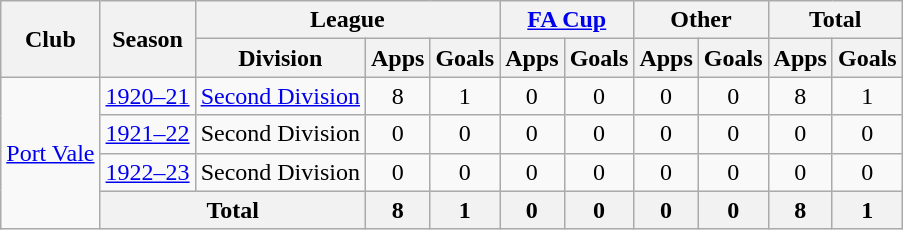<table class="wikitable" style="text-align:center">
<tr>
<th rowspan="2">Club</th>
<th rowspan="2">Season</th>
<th colspan="3">League</th>
<th colspan="2"><a href='#'>FA Cup</a></th>
<th colspan="2">Other</th>
<th colspan="2">Total</th>
</tr>
<tr>
<th>Division</th>
<th>Apps</th>
<th>Goals</th>
<th>Apps</th>
<th>Goals</th>
<th>Apps</th>
<th>Goals</th>
<th>Apps</th>
<th>Goals</th>
</tr>
<tr>
<td rowspan="4"><a href='#'>Port Vale</a></td>
<td><a href='#'>1920–21</a></td>
<td><a href='#'>Second Division</a></td>
<td>8</td>
<td>1</td>
<td>0</td>
<td>0</td>
<td>0</td>
<td>0</td>
<td>8</td>
<td>1</td>
</tr>
<tr>
<td><a href='#'>1921–22</a></td>
<td>Second Division</td>
<td>0</td>
<td>0</td>
<td>0</td>
<td>0</td>
<td>0</td>
<td>0</td>
<td>0</td>
<td>0</td>
</tr>
<tr>
<td><a href='#'>1922–23</a></td>
<td>Second Division</td>
<td>0</td>
<td>0</td>
<td>0</td>
<td>0</td>
<td>0</td>
<td>0</td>
<td>0</td>
<td>0</td>
</tr>
<tr>
<th colspan="2">Total</th>
<th>8</th>
<th>1</th>
<th>0</th>
<th>0</th>
<th>0</th>
<th>0</th>
<th>8</th>
<th>1</th>
</tr>
</table>
